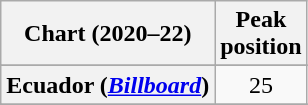<table class="wikitable sortable plainrowheaders" style="text-align:center">
<tr>
<th scope="col">Chart (2020–22)</th>
<th scope="col">Peak<br>position</th>
</tr>
<tr>
</tr>
<tr>
<th scope="row">Ecuador (<em><a href='#'>Billboard</a></em>)</th>
<td>25</td>
</tr>
<tr>
</tr>
<tr>
</tr>
<tr>
</tr>
</table>
